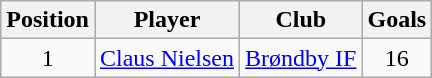<table class="wikitable" style="text-align: center;">
<tr>
<th>Position</th>
<th>Player</th>
<th>Club</th>
<th>Goals</th>
</tr>
<tr>
<td>1</td>
<td align="left"><a href='#'>Claus Nielsen</a></td>
<td align="left"><a href='#'>Brøndby IF</a></td>
<td>16</td>
</tr>
</table>
